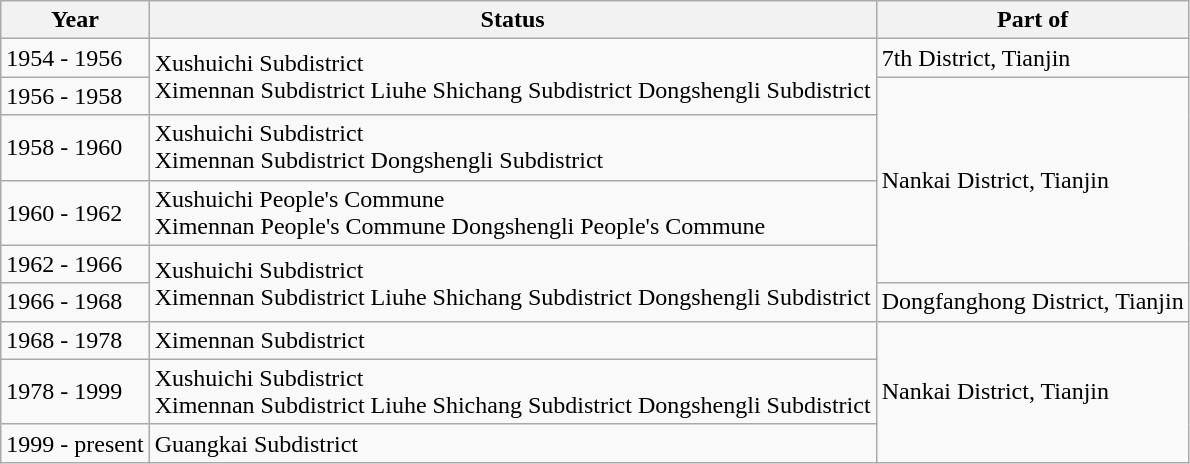<table class="wikitable">
<tr>
<th>Year</th>
<th>Status</th>
<th>Part of</th>
</tr>
<tr>
<td>1954 - 1956</td>
<td rowspan="2">Xushuichi Subdistrict<br>Ximennan Subdistrict
Liuhe Shichang Subdistrict
Dongshengli Subdistrict</td>
<td>7th District, Tianjin</td>
</tr>
<tr>
<td>1956 - 1958</td>
<td rowspan="4">Nankai District, Tianjin</td>
</tr>
<tr>
<td>1958 - 1960</td>
<td>Xushuichi Subdistrict<br>Ximennan Subdistrict
Dongshengli Subdistrict</td>
</tr>
<tr>
<td>1960 - 1962</td>
<td>Xushuichi People's Commune<br>Ximennan People's Commune
Dongshengli People's Commune</td>
</tr>
<tr>
<td>1962 - 1966</td>
<td rowspan="2">Xushuichi Subdistrict<br>Ximennan Subdistrict
Liuhe Shichang Subdistrict
Dongshengli Subdistrict</td>
</tr>
<tr>
<td>1966 - 1968</td>
<td>Dongfanghong District, Tianjin</td>
</tr>
<tr>
<td>1968 - 1978</td>
<td>Ximennan Subdistrict</td>
<td rowspan="3">Nankai District, Tianjin</td>
</tr>
<tr>
<td>1978 - 1999</td>
<td>Xushuichi Subdistrict<br>Ximennan Subdistrict
Liuhe Shichang Subdistrict
Dongshengli Subdistrict</td>
</tr>
<tr>
<td>1999 - present</td>
<td>Guangkai Subdistrict</td>
</tr>
</table>
